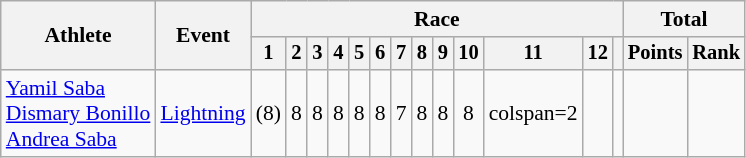<table class=wikitable style=font-size:90%;text-align:center>
<tr>
<th rowspan=2>Athlete</th>
<th rowspan=2>Event</th>
<th colspan=13>Race</th>
<th colspan=2>Total</th>
</tr>
<tr style=font-size:95%>
<th>1</th>
<th>2</th>
<th>3</th>
<th>4</th>
<th>5</th>
<th>6</th>
<th>7</th>
<th>8</th>
<th>9</th>
<th>10</th>
<th>11</th>
<th>12</th>
<th></th>
<th>Points</th>
<th>Rank</th>
</tr>
<tr>
<td align=left><a href='#'>Yamil Saba</a><br><a href='#'>Dismary Bonillo</a><br><a href='#'>Andrea Saba</a></td>
<td align=left><a href='#'>Lightning</a></td>
<td>(8)</td>
<td>8</td>
<td>8</td>
<td>8</td>
<td>8</td>
<td>8</td>
<td>7</td>
<td>8</td>
<td>8</td>
<td>8</td>
<td>colspan=2 </td>
<td></td>
<td></td>
<td></td>
</tr>
</table>
